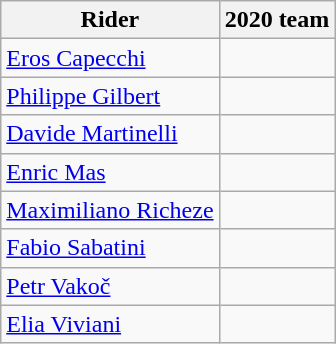<table class="wikitable">
<tr>
<th>Rider</th>
<th>2020 team</th>
</tr>
<tr>
<td><a href='#'>Eros Capecchi</a></td>
<td></td>
</tr>
<tr>
<td><a href='#'>Philippe Gilbert</a></td>
<td></td>
</tr>
<tr>
<td><a href='#'>Davide Martinelli</a></td>
<td></td>
</tr>
<tr>
<td><a href='#'>Enric Mas</a></td>
<td></td>
</tr>
<tr>
<td><a href='#'>Maximiliano Richeze</a></td>
<td></td>
</tr>
<tr>
<td><a href='#'>Fabio Sabatini</a></td>
<td></td>
</tr>
<tr>
<td><a href='#'>Petr Vakoč</a></td>
<td></td>
</tr>
<tr>
<td><a href='#'>Elia Viviani</a></td>
<td></td>
</tr>
</table>
